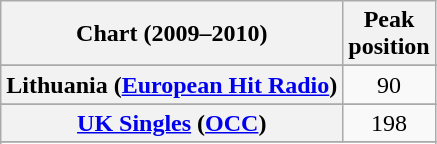<table class="wikitable sortable plainrowheaders" style="text-align:center">
<tr>
<th>Chart (2009–2010)</th>
<th>Peak<br>position</th>
</tr>
<tr>
</tr>
<tr>
<th scope="row">Lithuania (<a href='#'>European Hit Radio</a>)</th>
<td>90</td>
</tr>
<tr>
</tr>
<tr>
<th scope="row"><a href='#'>UK Singles</a> (<a href='#'>OCC</a>)</th>
<td>198</td>
</tr>
<tr>
</tr>
<tr>
</tr>
<tr>
</tr>
</table>
